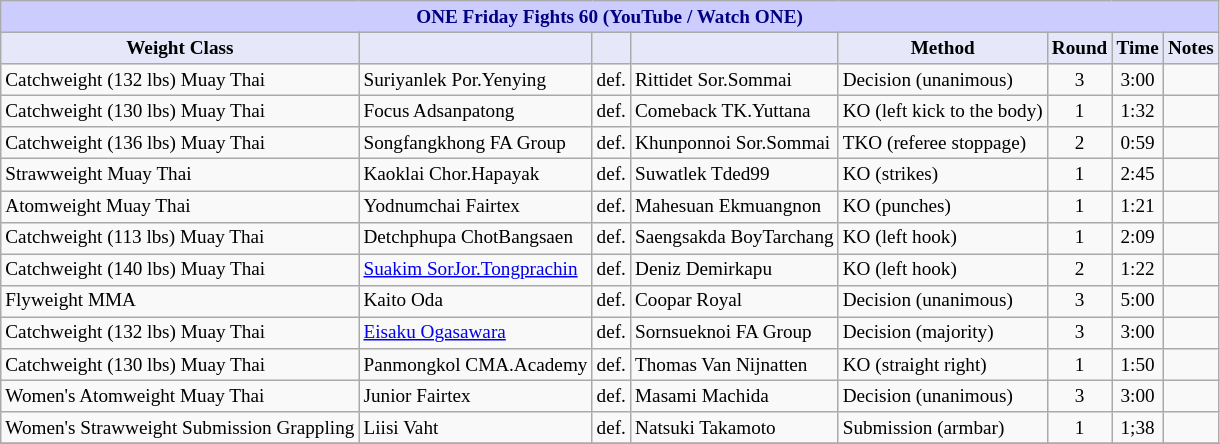<table class="wikitable" style="font-size: 80%;">
<tr>
<th colspan="8" style="background-color: #ccf; color: #000080; text-align: center;"><strong>ONE Friday Fights 60 (YouTube / Watch ONE)</strong></th>
</tr>
<tr>
<th colspan="1" style="background-color: #E6E8FA; color: #000000; text-align: center;">Weight Class</th>
<th colspan="1" style="background-color: #E6E8FA; color: #000000; text-align: center;"></th>
<th colspan="1" style="background-color: #E6E8FA; color: #000000; text-align: center;"></th>
<th colspan="1" style="background-color: #E6E8FA; color: #000000; text-align: center;"></th>
<th colspan="1" style="background-color: #E6E8FA; color: #000000; text-align: center;">Method</th>
<th colspan="1" style="background-color: #E6E8FA; color: #000000; text-align: center;">Round</th>
<th colspan="1" style="background-color: #E6E8FA; color: #000000; text-align: center;">Time</th>
<th colspan="1" style="background-color: #E6E8FA; color: #000000; text-align: center;">Notes</th>
</tr>
<tr>
<td>Catchweight (132 lbs) Muay Thai</td>
<td> Suriyanlek Por.Yenying</td>
<td>def.</td>
<td> Rittidet Sor.Sommai</td>
<td>Decision (unanimous)</td>
<td align=center>3</td>
<td align=center>3:00</td>
<td></td>
</tr>
<tr>
<td>Catchweight (130 lbs) Muay Thai</td>
<td> Focus Adsanpatong</td>
<td>def.</td>
<td> Comeback TK.Yuttana</td>
<td>KO (left kick to the body)</td>
<td align=center>1</td>
<td align=center>1:32</td>
<td></td>
</tr>
<tr>
<td>Catchweight (136 lbs) Muay Thai</td>
<td> Songfangkhong FA Group</td>
<td>def.</td>
<td> Khunponnoi Sor.Sommai</td>
<td>TKO (referee stoppage)</td>
<td align=center>2</td>
<td align=center>0:59</td>
<td></td>
</tr>
<tr>
<td>Strawweight Muay Thai</td>
<td> Kaoklai Chor.Hapayak</td>
<td>def.</td>
<td> Suwatlek Tded99</td>
<td>KO (strikes)</td>
<td align=center>1</td>
<td align=center>2:45</td>
<td></td>
</tr>
<tr>
<td>Atomweight Muay Thai</td>
<td> Yodnumchai Fairtex</td>
<td>def.</td>
<td> Mahesuan Ekmuangnon</td>
<td>KO (punches)</td>
<td align=center>1</td>
<td align=center>1:21</td>
<td></td>
</tr>
<tr>
<td>Catchweight (113 lbs) Muay Thai</td>
<td> Detchphupa ChotBangsaen</td>
<td>def.</td>
<td> Saengsakda BoyTarchang</td>
<td>KO (left hook)</td>
<td align=center>1</td>
<td align=center>2:09</td>
<td></td>
</tr>
<tr>
<td>Catchweight (140 lbs) Muay Thai</td>
<td> <a href='#'>Suakim SorJor.Tongprachin</a></td>
<td>def.</td>
<td> Deniz Demirkapu</td>
<td>KO (left hook)</td>
<td align=center>2</td>
<td align=center>1:22</td>
<td></td>
</tr>
<tr>
<td>Flyweight MMA</td>
<td> Kaito Oda</td>
<td>def.</td>
<td> Coopar Royal</td>
<td>Decision (unanimous)</td>
<td align=center>3</td>
<td align=center>5:00</td>
<td></td>
</tr>
<tr>
<td>Catchweight (132 lbs) Muay Thai</td>
<td> <a href='#'>Eisaku Ogasawara</a></td>
<td>def.</td>
<td> Sornsueknoi FA Group</td>
<td>Decision (majority)</td>
<td align=center>3</td>
<td align=center>3:00</td>
<td></td>
</tr>
<tr>
<td>Catchweight (130 lbs) Muay Thai</td>
<td> Panmongkol CMA.Academy</td>
<td>def.</td>
<td> Thomas Van Nijnatten</td>
<td>KO (straight right)</td>
<td align=center>1</td>
<td align=center>1:50</td>
<td></td>
</tr>
<tr>
<td>Women's Atomweight Muay Thai</td>
<td> Junior Fairtex</td>
<td>def.</td>
<td> Masami Machida</td>
<td>Decision (unanimous)</td>
<td align=center>3</td>
<td align=center>3:00</td>
<td></td>
</tr>
<tr>
<td>Women's Strawweight Submission Grappling</td>
<td> Liisi Vaht</td>
<td>def.</td>
<td> Natsuki Takamoto</td>
<td>Submission (armbar)</td>
<td align=center>1</td>
<td align=center>1;38</td>
<td></td>
</tr>
<tr>
</tr>
</table>
